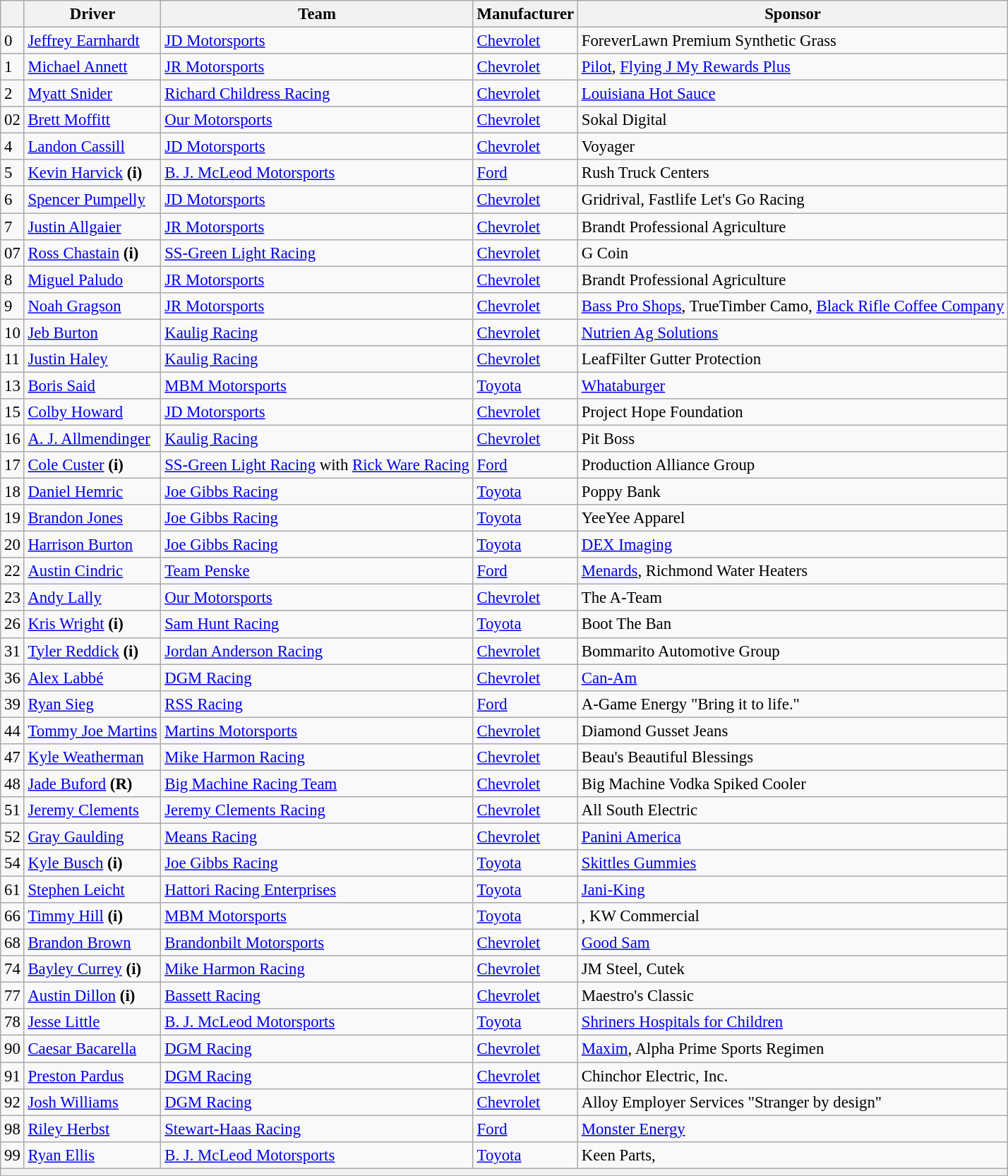<table class="wikitable" style="font-size:95%">
<tr>
<th></th>
<th>Driver</th>
<th>Team</th>
<th>Manufacturer</th>
<th>Sponsor</th>
</tr>
<tr>
<td>0</td>
<td><a href='#'>Jeffrey Earnhardt</a></td>
<td><a href='#'>JD Motorsports</a></td>
<td><a href='#'>Chevrolet</a></td>
<td ForeverLawn>ForeverLawn Premium Synthetic Grass</td>
</tr>
<tr>
<td>1</td>
<td><a href='#'>Michael Annett</a></td>
<td><a href='#'>JR Motorsports</a></td>
<td><a href='#'>Chevrolet</a></td>
<td><a href='#'>Pilot</a>, <a href='#'>Flying J My Rewards Plus</a></td>
</tr>
<tr>
<td>2</td>
<td><a href='#'>Myatt Snider</a></td>
<td><a href='#'>Richard Childress Racing</a></td>
<td><a href='#'>Chevrolet</a></td>
<td><a href='#'>Louisiana Hot Sauce</a></td>
</tr>
<tr>
<td>02</td>
<td><a href='#'>Brett Moffitt</a></td>
<td><a href='#'>Our Motorsports</a></td>
<td><a href='#'>Chevrolet</a></td>
<td>Sokal Digital</td>
</tr>
<tr>
<td>4</td>
<td><a href='#'>Landon Cassill</a></td>
<td><a href='#'>JD Motorsports</a></td>
<td><a href='#'>Chevrolet</a></td>
<td>Voyager</td>
</tr>
<tr>
<td>5</td>
<td><a href='#'>Kevin Harvick</a> <strong>(i)</strong></td>
<td><a href='#'>B. J. McLeod Motorsports</a></td>
<td><a href='#'>Ford</a></td>
<td>Rush Truck Centers</td>
</tr>
<tr>
<td>6</td>
<td><a href='#'>Spencer Pumpelly</a></td>
<td><a href='#'>JD Motorsports</a></td>
<td><a href='#'>Chevrolet</a></td>
<td>Gridrival, Fastlife Let's Go Racing</td>
</tr>
<tr>
<td>7</td>
<td><a href='#'>Justin Allgaier</a></td>
<td><a href='#'>JR Motorsports</a></td>
<td><a href='#'>Chevrolet</a></td>
<td>Brandt Professional Agriculture</td>
</tr>
<tr>
<td>07</td>
<td><a href='#'>Ross Chastain</a> <strong>(i)</strong></td>
<td><a href='#'>SS-Green Light Racing</a></td>
<td><a href='#'>Chevrolet</a></td>
<td>G Coin</td>
</tr>
<tr>
<td>8</td>
<td><a href='#'>Miguel Paludo</a></td>
<td><a href='#'>JR Motorsports</a></td>
<td><a href='#'>Chevrolet</a></td>
<td>Brandt Professional Agriculture</td>
</tr>
<tr>
<td>9</td>
<td><a href='#'>Noah Gragson</a></td>
<td><a href='#'>JR Motorsports</a></td>
<td><a href='#'>Chevrolet</a></td>
<td><a href='#'>Bass Pro Shops</a>, TrueTimber Camo, <a href='#'>Black Rifle Coffee Company</a></td>
</tr>
<tr>
<td>10</td>
<td><a href='#'>Jeb Burton</a></td>
<td><a href='#'>Kaulig Racing</a></td>
<td><a href='#'>Chevrolet</a></td>
<td><a href='#'>Nutrien Ag Solutions</a></td>
</tr>
<tr>
<td>11</td>
<td><a href='#'>Justin Haley</a></td>
<td><a href='#'>Kaulig Racing</a></td>
<td><a href='#'>Chevrolet</a></td>
<td>LeafFilter Gutter Protection</td>
</tr>
<tr>
<td>13</td>
<td><a href='#'>Boris Said</a></td>
<td><a href='#'>MBM Motorsports</a></td>
<td><a href='#'>Toyota</a></td>
<td><a href='#'>Whataburger</a></td>
</tr>
<tr>
<td>15</td>
<td><a href='#'>Colby Howard</a></td>
<td><a href='#'>JD Motorsports</a></td>
<td><a href='#'>Chevrolet</a></td>
<td>Project Hope Foundation</td>
</tr>
<tr>
<td>16</td>
<td><a href='#'>A. J. Allmendinger</a></td>
<td><a href='#'>Kaulig Racing</a></td>
<td><a href='#'>Chevrolet</a></td>
<td>Pit Boss</td>
</tr>
<tr>
<td>17</td>
<td><a href='#'>Cole Custer</a> <strong>(i)</strong></td>
<td><a href='#'>SS-Green Light Racing</a> with <a href='#'>Rick Ware Racing</a></td>
<td><a href='#'>Ford</a></td>
<td>Production Alliance Group</td>
</tr>
<tr>
<td>18</td>
<td><a href='#'>Daniel Hemric</a></td>
<td><a href='#'>Joe Gibbs Racing</a></td>
<td><a href='#'>Toyota</a></td>
<td>Poppy Bank</td>
</tr>
<tr>
<td>19</td>
<td><a href='#'>Brandon Jones</a></td>
<td><a href='#'>Joe Gibbs Racing</a></td>
<td><a href='#'>Toyota</a></td>
<td>YeeYee Apparel</td>
</tr>
<tr>
<td>20</td>
<td><a href='#'>Harrison Burton</a></td>
<td><a href='#'>Joe Gibbs Racing</a></td>
<td><a href='#'>Toyota</a></td>
<td><a href='#'>DEX Imaging</a></td>
</tr>
<tr>
<td>22</td>
<td><a href='#'>Austin Cindric</a></td>
<td><a href='#'>Team Penske</a></td>
<td><a href='#'>Ford</a></td>
<td><a href='#'>Menards</a>, Richmond Water Heaters</td>
</tr>
<tr>
<td>23</td>
<td><a href='#'>Andy Lally</a></td>
<td><a href='#'>Our Motorsports</a></td>
<td><a href='#'>Chevrolet</a></td>
<td>The A-Team</td>
</tr>
<tr>
<td>26</td>
<td><a href='#'>Kris Wright</a> <strong>(i)</strong></td>
<td><a href='#'>Sam Hunt Racing</a></td>
<td><a href='#'>Toyota</a></td>
<td>Boot The Ban</td>
</tr>
<tr>
<td>31</td>
<td><a href='#'>Tyler Reddick</a> <strong>(i)</strong></td>
<td><a href='#'>Jordan Anderson Racing</a></td>
<td><a href='#'>Chevrolet</a></td>
<td>Bommarito Automotive Group</td>
</tr>
<tr>
<td>36</td>
<td><a href='#'>Alex Labbé</a></td>
<td><a href='#'>DGM Racing</a></td>
<td><a href='#'>Chevrolet</a></td>
<td><a href='#'>Can-Am</a></td>
</tr>
<tr>
<td>39</td>
<td><a href='#'>Ryan Sieg</a></td>
<td><a href='#'>RSS Racing</a></td>
<td><a href='#'>Ford</a></td>
<td>A-Game Energy "Bring it to life."</td>
</tr>
<tr>
<td>44</td>
<td><a href='#'>Tommy Joe Martins</a></td>
<td><a href='#'>Martins Motorsports</a></td>
<td><a href='#'>Chevrolet</a></td>
<td>Diamond Gusset Jeans</td>
</tr>
<tr>
<td>47</td>
<td><a href='#'>Kyle Weatherman</a></td>
<td><a href='#'>Mike Harmon Racing</a></td>
<td><a href='#'>Chevrolet</a></td>
<td>Beau's Beautiful Blessings</td>
</tr>
<tr>
<td>48</td>
<td><a href='#'>Jade Buford</a> <strong>(R)</strong></td>
<td><a href='#'>Big Machine Racing Team</a></td>
<td><a href='#'>Chevrolet</a></td>
<td>Big Machine Vodka Spiked Cooler</td>
</tr>
<tr>
<td>51</td>
<td><a href='#'>Jeremy Clements</a></td>
<td><a href='#'>Jeremy Clements Racing</a></td>
<td><a href='#'>Chevrolet</a></td>
<td>All South Electric</td>
</tr>
<tr>
<td>52</td>
<td><a href='#'>Gray Gaulding</a></td>
<td><a href='#'>Means Racing</a></td>
<td><a href='#'>Chevrolet</a></td>
<td><a href='#'>Panini America</a></td>
</tr>
<tr>
<td>54</td>
<td><a href='#'>Kyle Busch</a> <strong>(i)</strong></td>
<td><a href='#'>Joe Gibbs Racing</a></td>
<td><a href='#'>Toyota</a></td>
<td><a href='#'>Skittles Gummies</a></td>
</tr>
<tr>
<td>61</td>
<td><a href='#'>Stephen Leicht</a></td>
<td><a href='#'>Hattori Racing Enterprises</a></td>
<td><a href='#'>Toyota</a></td>
<td><a href='#'>Jani-King</a></td>
</tr>
<tr>
<td>66</td>
<td><a href='#'>Timmy Hill</a> <strong>(i)</strong></td>
<td><a href='#'>MBM Motorsports</a></td>
<td><a href='#'>Toyota</a></td>
<td>, KW Commercial</td>
</tr>
<tr>
<td>68</td>
<td><a href='#'>Brandon Brown</a></td>
<td><a href='#'>Brandonbilt Motorsports</a></td>
<td><a href='#'>Chevrolet</a></td>
<td><a href='#'>Good Sam</a></td>
</tr>
<tr>
<td>74</td>
<td><a href='#'>Bayley Currey</a> <strong>(i)</strong></td>
<td><a href='#'>Mike Harmon Racing</a></td>
<td><a href='#'>Chevrolet</a></td>
<td>JM Steel, Cutek</td>
</tr>
<tr>
<td>77</td>
<td><a href='#'>Austin Dillon</a> <strong>(i)</strong></td>
<td><a href='#'>Bassett Racing</a></td>
<td><a href='#'>Chevrolet</a></td>
<td>Maestro's Classic</td>
</tr>
<tr>
<td>78</td>
<td><a href='#'>Jesse Little</a></td>
<td><a href='#'>B. J. McLeod Motorsports</a></td>
<td><a href='#'>Toyota</a></td>
<td><a href='#'>Shriners Hospitals for Children</a></td>
</tr>
<tr>
<td>90</td>
<td><a href='#'>Caesar Bacarella</a></td>
<td><a href='#'>DGM Racing</a></td>
<td><a href='#'>Chevrolet</a></td>
<td><a href='#'>Maxim</a>, Alpha Prime Sports Regimen</td>
</tr>
<tr>
<td>91</td>
<td><a href='#'>Preston Pardus</a></td>
<td><a href='#'>DGM Racing</a></td>
<td><a href='#'>Chevrolet</a></td>
<td>Chinchor Electric, Inc.</td>
</tr>
<tr>
<td>92</td>
<td><a href='#'>Josh Williams</a></td>
<td><a href='#'>DGM Racing</a></td>
<td><a href='#'>Chevrolet</a></td>
<td>Alloy Employer Services "Stranger by design"</td>
</tr>
<tr>
<td>98</td>
<td><a href='#'>Riley Herbst</a></td>
<td><a href='#'>Stewart-Haas Racing</a></td>
<td><a href='#'>Ford</a></td>
<td><a href='#'>Monster Energy</a></td>
</tr>
<tr>
<td>99</td>
<td><a href='#'>Ryan Ellis</a></td>
<td><a href='#'>B. J. McLeod Motorsports</a></td>
<td><a href='#'>Toyota</a></td>
<td>Keen Parts, </td>
</tr>
<tr>
<th colspan="7"></th>
</tr>
</table>
